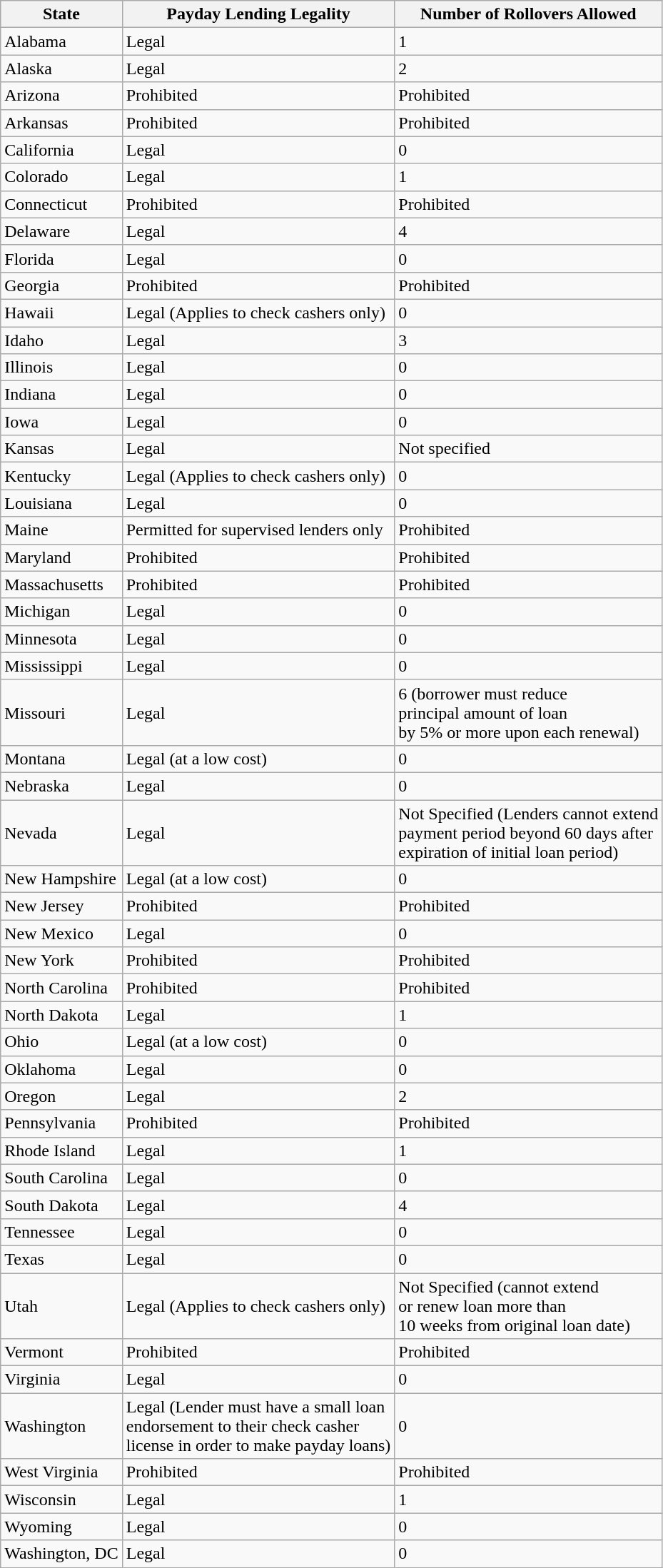<table class="wikitable sortable">
<tr>
<th>State</th>
<th>Payday Lending Legality </th>
<th>Number of Rollovers Allowed </th>
</tr>
<tr>
<td>Alabama</td>
<td>Legal</td>
<td>1</td>
</tr>
<tr>
<td>Alaska</td>
<td>Legal</td>
<td>2</td>
</tr>
<tr>
<td>Arizona</td>
<td>Prohibited</td>
<td>Prohibited</td>
</tr>
<tr>
<td>Arkansas</td>
<td>Prohibited</td>
<td>Prohibited</td>
</tr>
<tr>
<td>California</td>
<td>Legal</td>
<td>0</td>
</tr>
<tr>
<td>Colorado</td>
<td>Legal</td>
<td>1</td>
</tr>
<tr>
<td>Connecticut</td>
<td>Prohibited</td>
<td>Prohibited</td>
</tr>
<tr>
<td>Delaware</td>
<td>Legal</td>
<td>4</td>
</tr>
<tr>
<td>Florida</td>
<td>Legal</td>
<td>0</td>
</tr>
<tr>
<td>Georgia</td>
<td>Prohibited</td>
<td>Prohibited</td>
</tr>
<tr>
<td>Hawaii</td>
<td>Legal (Applies to check cashers only)</td>
<td>0</td>
</tr>
<tr>
<td>Idaho</td>
<td>Legal</td>
<td>3</td>
</tr>
<tr>
<td>Illinois</td>
<td>Legal</td>
<td>0</td>
</tr>
<tr>
<td>Indiana</td>
<td>Legal</td>
<td>0</td>
</tr>
<tr>
<td>Iowa</td>
<td>Legal</td>
<td>0</td>
</tr>
<tr>
<td>Kansas</td>
<td>Legal</td>
<td>Not specified</td>
</tr>
<tr>
<td>Kentucky</td>
<td>Legal (Applies to check cashers only)</td>
<td>0</td>
</tr>
<tr>
<td>Louisiana</td>
<td>Legal</td>
<td>0</td>
</tr>
<tr>
<td>Maine</td>
<td>Permitted for supervised lenders only</td>
<td>Prohibited</td>
</tr>
<tr>
<td>Maryland</td>
<td>Prohibited</td>
<td>Prohibited</td>
</tr>
<tr>
<td>Massachusetts</td>
<td>Prohibited</td>
<td>Prohibited</td>
</tr>
<tr>
<td>Michigan</td>
<td>Legal</td>
<td>0</td>
</tr>
<tr>
<td>Minnesota</td>
<td>Legal</td>
<td>0</td>
</tr>
<tr>
<td>Mississippi</td>
<td>Legal</td>
<td>0</td>
</tr>
<tr>
<td>Missouri</td>
<td>Legal</td>
<td>6 (borrower must reduce<br>principal amount of loan<br>by 5% or more upon each renewal)</td>
</tr>
<tr>
<td>Montana</td>
<td>Legal (at a low cost)</td>
<td>0</td>
</tr>
<tr>
<td>Nebraska</td>
<td>Legal</td>
<td>0</td>
</tr>
<tr>
<td>Nevada</td>
<td>Legal</td>
<td>Not Specified (Lenders cannot extend<br>payment period beyond 60 days after<br>expiration of initial loan period)</td>
</tr>
<tr>
<td>New Hampshire</td>
<td>Legal (at a low cost)</td>
<td>0</td>
</tr>
<tr>
<td>New Jersey</td>
<td>Prohibited</td>
<td>Prohibited</td>
</tr>
<tr>
<td>New Mexico</td>
<td>Legal</td>
<td>0</td>
</tr>
<tr>
<td>New York</td>
<td>Prohibited</td>
<td>Prohibited</td>
</tr>
<tr>
<td>North Carolina</td>
<td>Prohibited</td>
<td>Prohibited</td>
</tr>
<tr>
<td>North Dakota</td>
<td>Legal</td>
<td>1</td>
</tr>
<tr>
<td>Ohio</td>
<td>Legal (at a low cost)</td>
<td>0</td>
</tr>
<tr>
<td>Oklahoma</td>
<td>Legal</td>
<td>0</td>
</tr>
<tr>
<td>Oregon</td>
<td>Legal</td>
<td>2</td>
</tr>
<tr>
<td>Pennsylvania</td>
<td>Prohibited</td>
<td>Prohibited</td>
</tr>
<tr>
<td>Rhode Island</td>
<td>Legal</td>
<td>1</td>
</tr>
<tr>
<td>South Carolina</td>
<td>Legal</td>
<td>0</td>
</tr>
<tr>
<td>South Dakota</td>
<td>Legal</td>
<td>4</td>
</tr>
<tr>
<td>Tennessee</td>
<td>Legal</td>
<td>0</td>
</tr>
<tr>
<td>Texas</td>
<td>Legal</td>
<td>0</td>
</tr>
<tr>
<td>Utah</td>
<td>Legal (Applies to check cashers only)</td>
<td>Not Specified (cannot extend<br>or renew loan more than<br>10 weeks from original loan date)</td>
</tr>
<tr>
<td>Vermont</td>
<td>Prohibited</td>
<td>Prohibited</td>
</tr>
<tr>
<td>Virginia</td>
<td>Legal</td>
<td>0</td>
</tr>
<tr>
<td>Washington</td>
<td>Legal (Lender must have a small loan<br>endorsement to their check casher<br>license in order to make payday loans)</td>
<td>0</td>
</tr>
<tr>
<td>West Virginia</td>
<td>Prohibited</td>
<td>Prohibited</td>
</tr>
<tr>
<td>Wisconsin</td>
<td>Legal</td>
<td>1</td>
</tr>
<tr>
<td>Wyoming</td>
<td>Legal</td>
<td>0</td>
</tr>
<tr>
<td>Washington, DC</td>
<td>Legal</td>
<td>0</td>
</tr>
</table>
